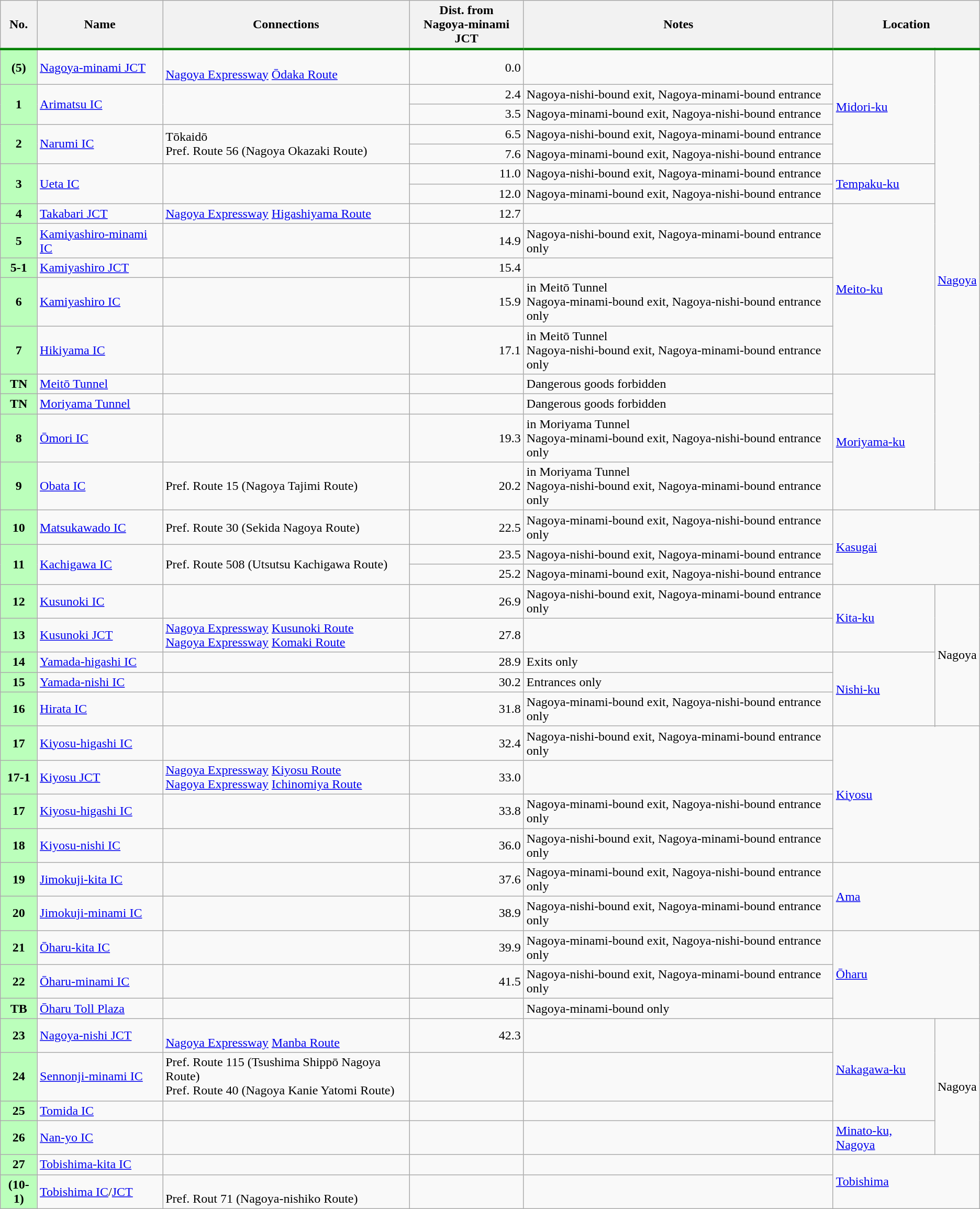<table table class="wikitable">
<tr>
<th style="border-bottom:3px solid green;">No.</th>
<th style="border-bottom:3px solid green;">Name</th>
<th style="border-bottom:3px solid green;">Connections</th>
<th style="border-bottom:3px solid green;">Dist. from<br>Nagoya-minami JCT</th>
<th style="border-bottom:3px solid green;">Notes</th>
<th colspan="2" style="border-bottom:3px solid green;">Location</th>
</tr>
<tr>
<th style="background-color:#BFB;">(5)</th>
<td><a href='#'>Nagoya-minami JCT</a></td>
<td><br> <a href='#'>Nagoya Expressway</a> <a href='#'>Ōdaka Route</a></td>
<td style="text-align:right;">0.0</td>
<td></td>
<td rowspan="5"><a href='#'>Midori-ku</a></td>
<td rowspan="16"><a href='#'>Nagoya</a></td>
</tr>
<tr>
<th rowspan="2" style="background-color:#BFB;">1</th>
<td rowspan="2"><a href='#'>Arimatsu IC</a></td>
<td rowspan="2"></td>
<td style="text-align:right;">2.4</td>
<td>Nagoya-nishi-bound exit, Nagoya-minami-bound entrance</td>
</tr>
<tr>
<td style="text-align:right;">3.5</td>
<td>Nagoya-minami-bound exit, Nagoya-nishi-bound entrance</td>
</tr>
<tr>
<th rowspan="2" style="background-color:#BFB;">2</th>
<td rowspan="2"><a href='#'>Narumi IC</a></td>
<td rowspan="2">Tōkaidō<br>Pref. Route 56 (Nagoya Okazaki Route)</td>
<td style="text-align:right;">6.5</td>
<td>Nagoya-nishi-bound exit, Nagoya-minami-bound entrance</td>
</tr>
<tr>
<td style="text-align:right;">7.6</td>
<td>Nagoya-minami-bound exit, Nagoya-nishi-bound entrance</td>
</tr>
<tr>
<th rowspan="2" style="background-color:#BFB;">3</th>
<td rowspan="2"><a href='#'>Ueta IC</a></td>
<td rowspan="2"></td>
<td style="text-align:right;">11.0</td>
<td>Nagoya-nishi-bound exit, Nagoya-minami-bound entrance</td>
<td rowspan="2"><a href='#'>Tempaku-ku</a></td>
</tr>
<tr>
<td style="text-align:right;">12.0</td>
<td>Nagoya-minami-bound exit, Nagoya-nishi-bound entrance</td>
</tr>
<tr>
<th style="background-color:#BFB;">4</th>
<td><a href='#'>Takabari JCT</a></td>
<td> <a href='#'>Nagoya Expressway</a> <a href='#'>Higashiyama Route</a></td>
<td style="text-align:right;">12.7</td>
<td></td>
<td rowspan="5"><a href='#'>Meito-ku</a></td>
</tr>
<tr>
<th style="background-color:#BFB;">5</th>
<td><a href='#'>Kamiyashiro-minami IC</a></td>
<td></td>
<td style="text-align:right;">14.9</td>
<td>Nagoya-nishi-bound exit, Nagoya-minami-bound entrance only</td>
</tr>
<tr>
<th style="background-color:#BFB;">5-1</th>
<td><a href='#'>Kamiyashiro JCT</a></td>
<td></td>
<td style="text-align:right;">15.4</td>
<td></td>
</tr>
<tr>
<th style="background-color:#BFB;">6</th>
<td><a href='#'>Kamiyashiro IC</a></td>
<td></td>
<td style="text-align:right;">15.9</td>
<td>in Meitō Tunnel<br>Nagoya-minami-bound exit, Nagoya-nishi-bound entrance only</td>
</tr>
<tr>
<th style="background-color:#BFB;">7</th>
<td><a href='#'>Hikiyama IC</a></td>
<td></td>
<td style="text-align:right;">17.1</td>
<td>in Meitō Tunnel<br>Nagoya-nishi-bound exit, Nagoya-minami-bound entrance only</td>
</tr>
<tr>
<th style="background-color:#BFB;">TN</th>
<td><a href='#'>Meitō Tunnel</a></td>
<td></td>
<td style="text-align:right;"></td>
<td>Dangerous goods forbidden</td>
<td rowspan=4><a href='#'>Moriyama-ku</a></td>
</tr>
<tr>
<th style="background-color:#BFB;">TN</th>
<td><a href='#'>Moriyama Tunnel</a></td>
<td></td>
<td style="text-align:right;"></td>
<td>Dangerous goods forbidden</td>
</tr>
<tr>
<th style="background-color:#BFB;">8</th>
<td><a href='#'>Ōmori IC</a></td>
<td></td>
<td style="text-align:right;">19.3</td>
<td>in Moriyama Tunnel<br>Nagoya-minami-bound exit, Nagoya-nishi-bound entrance only</td>
</tr>
<tr>
<th style="background-color:#BFB;">9</th>
<td><a href='#'>Obata IC</a></td>
<td>Pref. Route 15 (Nagoya Tajimi Route)</td>
<td style="text-align:right;">20.2</td>
<td>in Moriyama Tunnel<br>Nagoya-nishi-bound exit, Nagoya-minami-bound entrance only</td>
</tr>
<tr>
<th style="background-color:#BFB;">10</th>
<td><a href='#'>Matsukawado IC</a></td>
<td>Pref. Route 30 (Sekida Nagoya Route)</td>
<td style="text-align:right;">22.5</td>
<td>Nagoya-minami-bound exit, Nagoya-nishi-bound entrance only</td>
<td colspan=2 rowspan="3"><a href='#'>Kasugai</a></td>
</tr>
<tr>
<th rowspan="2" style="background-color:#BFB;">11</th>
<td rowspan="2"><a href='#'>Kachigawa IC</a></td>
<td rowspan="2">Pref. Route 508 (Utsutsu Kachigawa Route)</td>
<td style="text-align:right;">23.5</td>
<td>Nagoya-nishi-bound exit, Nagoya-minami-bound entrance</td>
</tr>
<tr>
<td style="text-align:right;">25.2</td>
<td>Nagoya-minami-bound exit, Nagoya-nishi-bound entrance</td>
</tr>
<tr>
<th style="background-color:#BFB;">12</th>
<td><a href='#'>Kusunoki IC</a></td>
<td></td>
<td style="text-align:right;">26.9</td>
<td>Nagoya-nishi-bound exit, Nagoya-minami-bound entrance only</td>
<td rowspan="2"><a href='#'>Kita-ku</a></td>
<td rowspan="6">Nagoya</td>
</tr>
<tr>
<th style="background-color:#BFB;">13</th>
<td><a href='#'>Kusunoki JCT</a></td>
<td> <a href='#'>Nagoya Expressway</a> <a href='#'>Kusunoki Route</a><br> <a href='#'>Nagoya Expressway</a> <a href='#'>Komaki Route</a></td>
<td style="text-align:right;">27.8</td>
<td></td>
</tr>
<tr>
<th style="background-color:#BFB;">14</th>
<td><a href='#'>Yamada-higashi IC</a></td>
<td></td>
<td style="text-align:right;">28.9</td>
<td>Exits only</td>
<td rowspan="4"><a href='#'>Nishi-ku</a></td>
</tr>
<tr>
<th style="background-color:#BFB;">15</th>
<td><a href='#'>Yamada-nishi IC</a></td>
<td></td>
<td style="text-align:right;">30.2</td>
<td>Entrances only</td>
</tr>
<tr>
<th style="background-color:#BFB;">16</th>
<td><a href='#'>Hirata IC</a></td>
<td></td>
<td style="text-align:right;">31.8</td>
<td>Nagoya-minami-bound exit, Nagoya-nishi-bound entrance only</td>
</tr>
<tr>
<th rowspan="2" style="background-color:#BFB;">17</th>
<td rowspan="2"><a href='#'>Kiyosu-higashi IC</a></td>
<td rowspan="2"></td>
<td rowspan="2" style="text-align:right;">32.4</td>
<td rowspan="2">Nagoya-nishi-bound exit, Nagoya-minami-bound entrance only</td>
</tr>
<tr>
<td colspan=2 rowspan="4"><a href='#'>Kiyosu</a></td>
</tr>
<tr>
<th style="background-color:#BFB;">17-1</th>
<td><a href='#'>Kiyosu JCT</a></td>
<td> <a href='#'>Nagoya Expressway</a> <a href='#'>Kiyosu Route</a><br> <a href='#'>Nagoya Expressway</a> <a href='#'>Ichinomiya Route</a></td>
<td style="text-align:right;">33.0</td>
<td></td>
</tr>
<tr>
<th style="background-color:#BFB;">17</th>
<td><a href='#'>Kiyosu-higashi IC</a></td>
<td></td>
<td style="text-align:right;">33.8</td>
<td>Nagoya-minami-bound exit, Nagoya-nishi-bound entrance only</td>
</tr>
<tr>
<th style="background-color:#BFB;">18</th>
<td><a href='#'>Kiyosu-nishi IC</a></td>
<td></td>
<td style="text-align:right;">36.0</td>
<td>Nagoya-nishi-bound exit, Nagoya-minami-bound entrance only</td>
</tr>
<tr>
<th style="background-color:#BFB;">19</th>
<td><a href='#'>Jimokuji-kita IC</a></td>
<td></td>
<td style="text-align:right;">37.6</td>
<td>Nagoya-minami-bound exit, Nagoya-nishi-bound entrance only</td>
<td colspan=2 rowspan="2"><a href='#'>Ama</a></td>
</tr>
<tr>
<th style="background-color:#BFB;">20</th>
<td><a href='#'>Jimokuji-minami IC</a></td>
<td></td>
<td style="text-align:right;">38.9</td>
<td>Nagoya-nishi-bound exit, Nagoya-minami-bound entrance only</td>
</tr>
<tr>
<th style="background-color:#BFB;">21</th>
<td><a href='#'>Ōharu-kita IC</a></td>
<td></td>
<td style="text-align:right;">39.9</td>
<td>Nagoya-minami-bound exit, Nagoya-nishi-bound entrance only</td>
<td colspan=2 rowspan="3"><a href='#'>Ōharu</a></td>
</tr>
<tr>
<th style="background-color:#BFB;">22</th>
<td><a href='#'>Ōharu-minami IC</a></td>
<td></td>
<td style="text-align:right;">41.5</td>
<td>Nagoya-nishi-bound exit, Nagoya-minami-bound entrance only</td>
</tr>
<tr>
<th style="background-color:#BFB;">TB</th>
<td><a href='#'>Ōharu Toll Plaza</a></td>
<td></td>
<td style="text-align:right;"></td>
<td>Nagoya-minami-bound only</td>
</tr>
<tr>
<th style="background-color:#BFB;">23</th>
<td><a href='#'>Nagoya-nishi JCT</a></td>
<td><br> <a href='#'>Nagoya Expressway</a> <a href='#'>Manba Route</a></td>
<td style="text-align:right;">42.3</td>
<td></td>
<td rowspan=3><a href='#'>Nakagawa-ku</a></td>
<td rowspan=4>Nagoya</td>
</tr>
<tr>
<th style="background-color:#BFB;">24</th>
<td><a href='#'>Sennonji-minami IC</a></td>
<td>Pref. Route 115 (Tsushima Shippō Nagoya Route)<br>Pref. Route 40 (Nagoya Kanie Yatomi Route)</td>
<td style="text-align:right;"></td>
<td></td>
</tr>
<tr>
<th style="background-color:#BFB;">25</th>
<td><a href='#'>Tomida IC</a></td>
<td></td>
<td style="text-align:right;"></td>
</tr>
<tr>
<th style="background-color:#BFB;">26</th>
<td><a href='#'>Nan-yo IC</a></td>
<td></td>
<td style="text-align:right;"></td>
<td></td>
<td><a href='#'>Minato-ku, Nagoya</a></td>
</tr>
<tr>
<th style="background-color:#BFB;">27</th>
<td><a href='#'>Tobishima-kita IC</a></td>
<td></td>
<td style="text-align:right;"></td>
<td></td>
<td colspan=2 rowspan=2><a href='#'>Tobishima</a></td>
</tr>
<tr>
<th style="background-color:#BFB;">(10-1)</th>
<td><a href='#'>Tobishima IC</a>/<a href='#'>JCT</a></td>
<td><br>Pref. Rout 71 (Nagoya-nishiko Route)</td>
<td style="text-align:right;"></td>
<td></td>
</tr>
</table>
